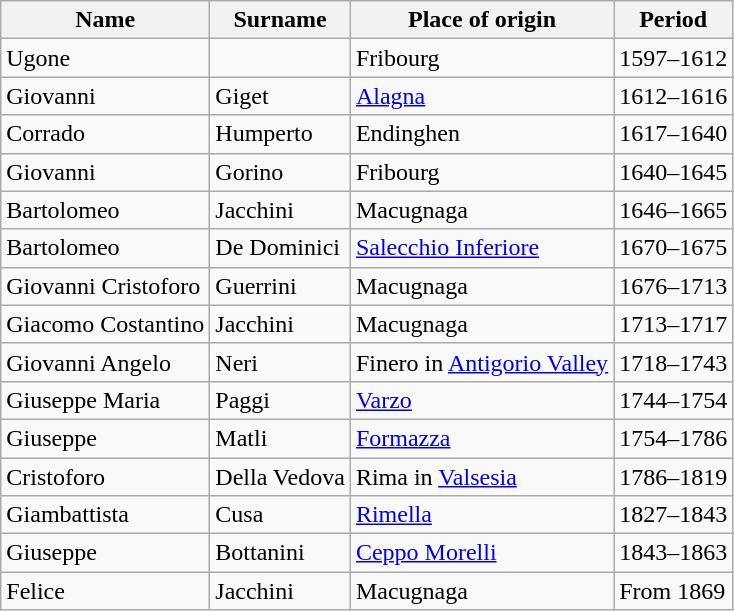<table class="wikitable">
<tr>
<th>Name</th>
<th>Surname</th>
<th>Place of origin</th>
<th>Period</th>
</tr>
<tr>
<td>Ugone</td>
<td></td>
<td>Fribourg</td>
<td>1597–1612</td>
</tr>
<tr>
<td>Giovanni</td>
<td>Giget</td>
<td><a href='#'>Alagna</a></td>
<td>1612–1616</td>
</tr>
<tr>
<td>Corrado</td>
<td>Humperto</td>
<td>Endinghen</td>
<td>1617–1640</td>
</tr>
<tr>
<td>Giovanni</td>
<td>Gorino</td>
<td>Fribourg</td>
<td>1640–1645</td>
</tr>
<tr>
<td>Bartolomeo</td>
<td>Jacchini</td>
<td>Macugnaga</td>
<td>1646–1665</td>
</tr>
<tr>
<td>Bartolomeo</td>
<td>De Dominici</td>
<td><a href='#'>Salecchio Inferiore</a></td>
<td>1670–1675</td>
</tr>
<tr>
<td>Giovanni Cristoforo</td>
<td>Guerrini</td>
<td>Macugnaga</td>
<td>1676–1713</td>
</tr>
<tr>
<td>Giacomo Costantino</td>
<td>Jacchini</td>
<td>Macugnaga</td>
<td>1713–1717</td>
</tr>
<tr>
<td>Giovanni Angelo</td>
<td>Neri</td>
<td>Finero in <a href='#'>Antigorio Valley</a></td>
<td>1718–1743</td>
</tr>
<tr>
<td>Giuseppe Maria</td>
<td>Paggi</td>
<td><a href='#'>Varzo</a></td>
<td>1744–1754</td>
</tr>
<tr>
<td>Giuseppe</td>
<td>Matli</td>
<td><a href='#'>Formazza</a></td>
<td>1754–1786</td>
</tr>
<tr>
<td>Cristoforo</td>
<td>Della Vedova</td>
<td>Rima in <a href='#'>Valsesia</a></td>
<td>1786–1819</td>
</tr>
<tr>
<td>Giambattista</td>
<td>Cusa</td>
<td><a href='#'>Rimella</a></td>
<td>1827–1843</td>
</tr>
<tr>
<td>Giuseppe</td>
<td>Bottanini</td>
<td><a href='#'>Ceppo Morelli</a></td>
<td>1843–1863</td>
</tr>
<tr>
<td>Felice</td>
<td>Jacchini</td>
<td>Macugnaga</td>
<td>From 1869</td>
</tr>
</table>
